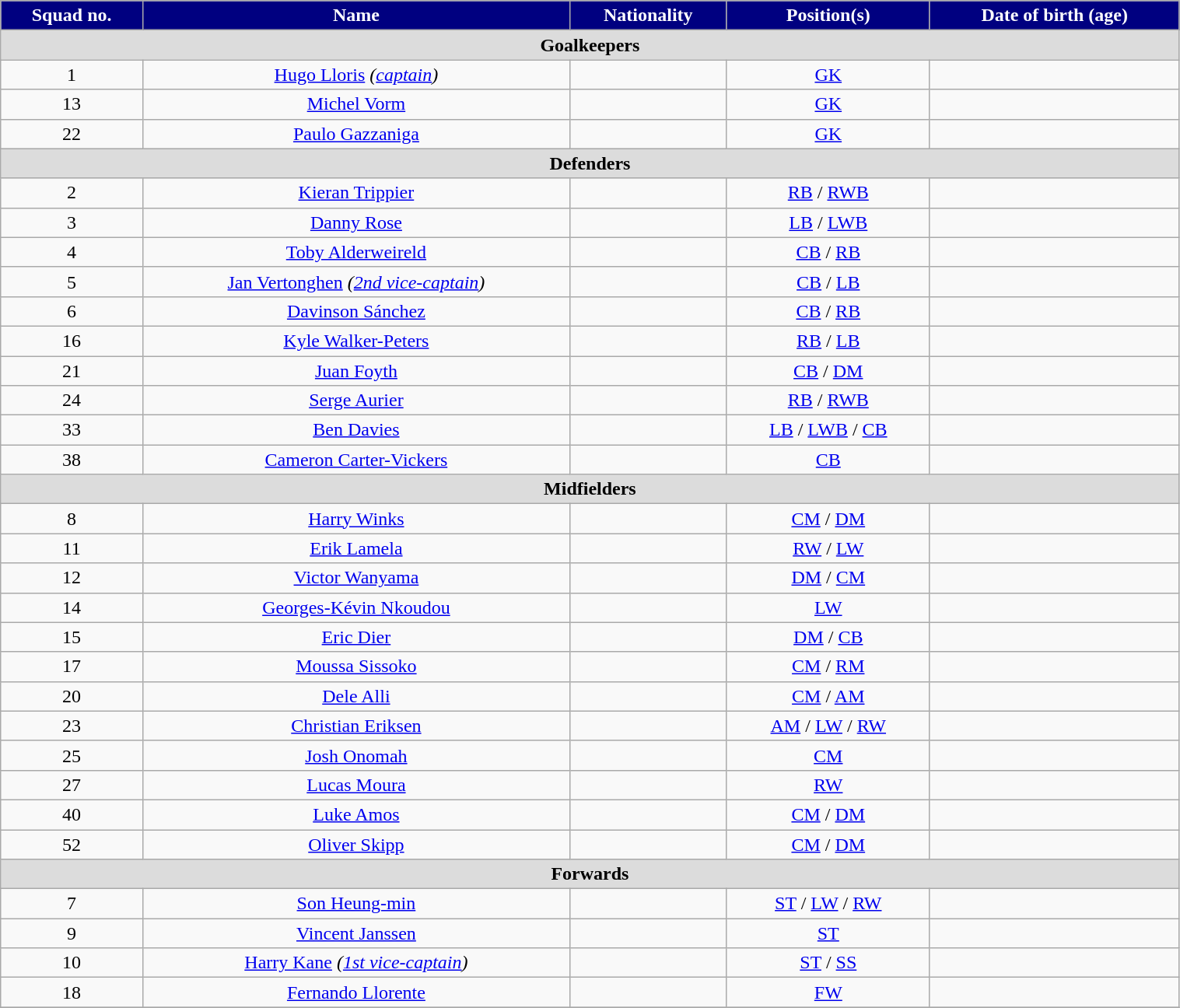<table class="wikitable" style="text-align:center;width:80%">
<tr>
<th style="background:#000080; color:white; text-align:center;">Squad no.</th>
<th style="background:#000080; color:white; text-align:center;">Name</th>
<th style="background:#000080; color:white; text-align:center;">Nationality</th>
<th style="background:#000080; color:white; text-align:center;">Position(s)</th>
<th style="background:#000080; color:white; text-align:center;">Date of birth (age)</th>
</tr>
<tr>
<th colspan="5" style="background:#dcdcdc; text-align:center;">Goalkeepers</th>
</tr>
<tr>
<td>1</td>
<td><a href='#'>Hugo Lloris</a> <em>(<a href='#'>captain</a>)</em></td>
<td></td>
<td><a href='#'>GK</a></td>
<td></td>
</tr>
<tr>
<td>13</td>
<td><a href='#'>Michel Vorm</a></td>
<td></td>
<td><a href='#'>GK</a></td>
<td></td>
</tr>
<tr>
<td>22</td>
<td><a href='#'>Paulo Gazzaniga</a></td>
<td></td>
<td><a href='#'>GK</a></td>
<td></td>
</tr>
<tr>
<th colspan="5" style="background:#dcdcdc; text-align:center;">Defenders</th>
</tr>
<tr>
<td>2</td>
<td><a href='#'>Kieran Trippier</a></td>
<td></td>
<td><a href='#'>RB</a> / <a href='#'>RWB</a></td>
<td></td>
</tr>
<tr>
<td>3</td>
<td><a href='#'>Danny Rose</a></td>
<td></td>
<td><a href='#'>LB</a> / <a href='#'>LWB</a></td>
<td></td>
</tr>
<tr>
<td>4</td>
<td><a href='#'>Toby Alderweireld</a></td>
<td></td>
<td><a href='#'>CB</a> / <a href='#'>RB</a></td>
<td></td>
</tr>
<tr>
<td>5</td>
<td><a href='#'>Jan Vertonghen</a> <em>(<a href='#'>2nd vice-captain</a>)</em></td>
<td></td>
<td><a href='#'>CB</a> / <a href='#'>LB</a></td>
<td></td>
</tr>
<tr>
<td>6</td>
<td><a href='#'>Davinson Sánchez</a></td>
<td></td>
<td><a href='#'>CB</a> / <a href='#'>RB</a></td>
<td></td>
</tr>
<tr>
<td>16</td>
<td><a href='#'>Kyle Walker-Peters</a></td>
<td></td>
<td><a href='#'>RB</a> / <a href='#'>LB</a></td>
<td></td>
</tr>
<tr>
<td>21</td>
<td><a href='#'>Juan Foyth</a></td>
<td></td>
<td><a href='#'>CB</a> / <a href='#'>DM</a></td>
<td></td>
</tr>
<tr>
<td>24</td>
<td><a href='#'>Serge Aurier</a></td>
<td></td>
<td><a href='#'>RB</a> / <a href='#'>RWB</a></td>
<td></td>
</tr>
<tr>
<td>33</td>
<td><a href='#'>Ben Davies</a></td>
<td></td>
<td><a href='#'>LB</a> / <a href='#'>LWB</a> / <a href='#'>CB</a></td>
<td></td>
</tr>
<tr>
<td>38</td>
<td><a href='#'>Cameron Carter-Vickers</a></td>
<td></td>
<td><a href='#'>CB</a></td>
<td></td>
</tr>
<tr>
<th colspan="5" style="background:#dcdcdc; text-align:center;">Midfielders</th>
</tr>
<tr>
<td>8</td>
<td><a href='#'>Harry Winks</a></td>
<td></td>
<td><a href='#'>CM</a> / <a href='#'>DM</a></td>
<td></td>
</tr>
<tr>
<td>11</td>
<td><a href='#'>Erik Lamela</a></td>
<td></td>
<td><a href='#'>RW</a> / <a href='#'>LW</a></td>
<td></td>
</tr>
<tr>
<td>12</td>
<td><a href='#'>Victor Wanyama</a></td>
<td></td>
<td><a href='#'>DM</a> / <a href='#'>CM</a></td>
<td></td>
</tr>
<tr>
<td>14</td>
<td><a href='#'>Georges-Kévin Nkoudou</a></td>
<td></td>
<td><a href='#'>LW</a></td>
<td></td>
</tr>
<tr>
<td>15</td>
<td><a href='#'>Eric Dier</a></td>
<td></td>
<td><a href='#'>DM</a> / <a href='#'>CB</a></td>
<td></td>
</tr>
<tr>
<td>17</td>
<td><a href='#'>Moussa Sissoko</a></td>
<td></td>
<td><a href='#'>CM</a> / <a href='#'>RM</a></td>
<td></td>
</tr>
<tr>
<td>20</td>
<td><a href='#'>Dele Alli</a></td>
<td></td>
<td><a href='#'>CM</a> / <a href='#'>AM</a></td>
<td></td>
</tr>
<tr>
<td>23</td>
<td><a href='#'>Christian Eriksen</a></td>
<td></td>
<td><a href='#'>AM</a> / <a href='#'>LW</a> / <a href='#'>RW</a></td>
<td></td>
</tr>
<tr>
<td>25</td>
<td><a href='#'>Josh Onomah</a></td>
<td></td>
<td><a href='#'>CM</a></td>
<td></td>
</tr>
<tr>
<td>27</td>
<td><a href='#'>Lucas Moura</a></td>
<td></td>
<td><a href='#'>RW</a></td>
<td></td>
</tr>
<tr>
<td>40</td>
<td><a href='#'>Luke Amos</a></td>
<td></td>
<td><a href='#'>CM</a> / <a href='#'>DM</a></td>
<td></td>
</tr>
<tr>
<td>52</td>
<td><a href='#'>Oliver Skipp</a></td>
<td></td>
<td><a href='#'>CM</a> / <a href='#'>DM</a></td>
<td></td>
</tr>
<tr>
<th colspan="12" style="background:#dcdcdc; text-align:center;">Forwards</th>
</tr>
<tr>
<td>7</td>
<td><a href='#'>Son Heung-min</a></td>
<td></td>
<td><a href='#'>ST</a> / <a href='#'>LW</a> / <a href='#'>RW</a></td>
<td></td>
</tr>
<tr>
<td>9</td>
<td><a href='#'>Vincent Janssen</a></td>
<td></td>
<td><a href='#'>ST</a></td>
<td></td>
</tr>
<tr>
<td>10</td>
<td><a href='#'>Harry Kane</a> <em>(<a href='#'>1st vice-captain</a>)</em></td>
<td></td>
<td><a href='#'>ST</a> / <a href='#'>SS</a></td>
<td></td>
</tr>
<tr>
<td>18</td>
<td><a href='#'>Fernando Llorente</a></td>
<td></td>
<td><a href='#'>FW</a></td>
<td></td>
</tr>
<tr>
</tr>
</table>
